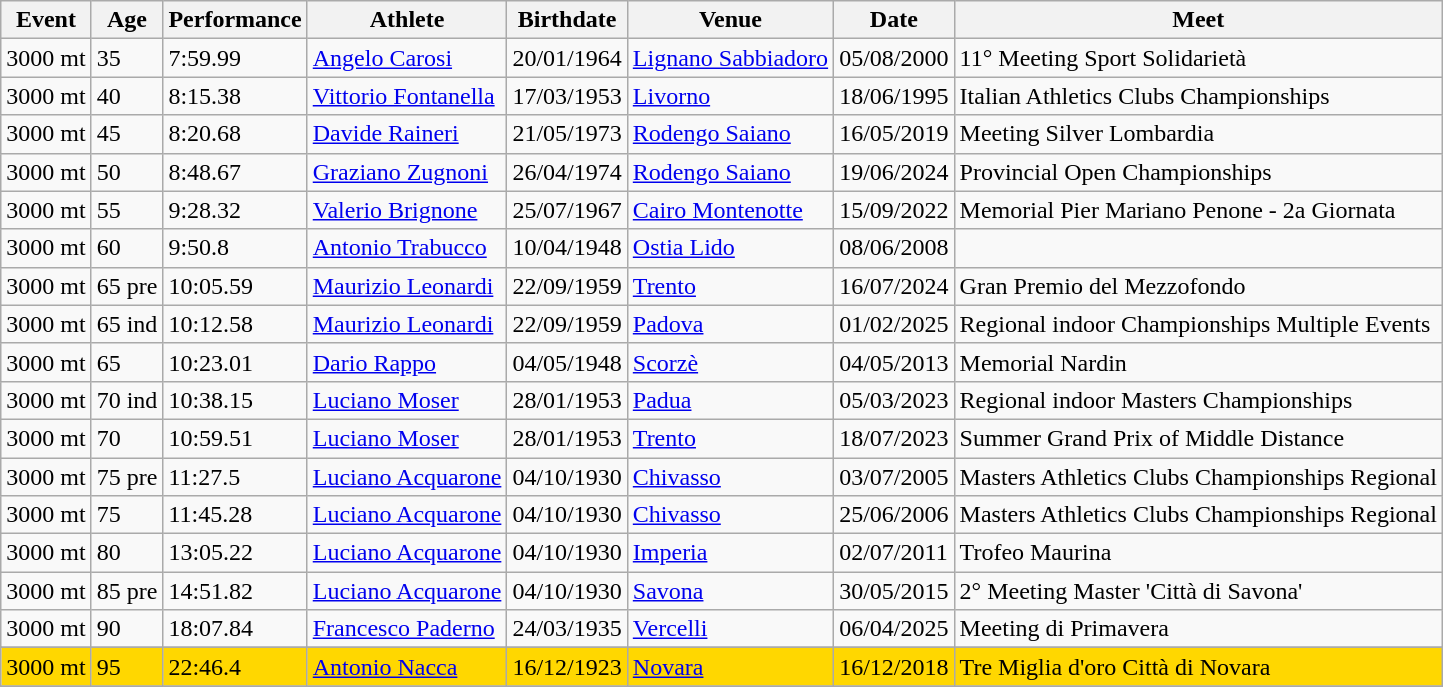<table class="wikitable" width= style="font-size:90%; text-align:center">
<tr>
<th>Event</th>
<th>Age</th>
<th>Performance</th>
<th>Athlete</th>
<th>Birthdate</th>
<th>Venue</th>
<th>Date</th>
<th>Meet</th>
</tr>
<tr>
<td>3000 mt</td>
<td>35</td>
<td>7:59.99</td>
<td align=left><a href='#'>Angelo Carosi</a></td>
<td>20/01/1964</td>
<td align=left><a href='#'>Lignano Sabbiadoro</a></td>
<td>05/08/2000</td>
<td>11° Meeting Sport Solidarietà</td>
</tr>
<tr>
<td>3000 mt</td>
<td>40</td>
<td>8:15.38</td>
<td align=left><a href='#'>Vittorio Fontanella</a></td>
<td>17/03/1953</td>
<td align=left><a href='#'>Livorno</a></td>
<td>18/06/1995</td>
<td>Italian Athletics Clubs Championships</td>
</tr>
<tr>
<td>3000 mt</td>
<td>45</td>
<td>8:20.68</td>
<td align=left><a href='#'>Davide Raineri</a></td>
<td>21/05/1973</td>
<td align=left><a href='#'>Rodengo Saiano</a></td>
<td>16/05/2019</td>
<td>Meeting Silver Lombardia</td>
</tr>
<tr>
<td>3000 mt</td>
<td>50</td>
<td>8:48.67</td>
<td align=left><a href='#'>Graziano Zugnoni</a></td>
<td>26/04/1974</td>
<td align=left><a href='#'>Rodengo Saiano</a></td>
<td>19/06/2024</td>
<td>Provincial Open Championships</td>
</tr>
<tr>
<td>3000 mt</td>
<td>55</td>
<td>9:28.32</td>
<td align=left><a href='#'>Valerio Brignone</a></td>
<td>25/07/1967</td>
<td align=left><a href='#'>Cairo Montenotte</a></td>
<td>15/09/2022</td>
<td>Memorial Pier Mariano Penone - 2a Giornata</td>
</tr>
<tr>
<td>3000 mt</td>
<td>60</td>
<td>9:50.8</td>
<td align=left><a href='#'>Antonio Trabucco</a></td>
<td>10/04/1948</td>
<td align=left><a href='#'>Ostia Lido</a></td>
<td>08/06/2008</td>
<td></td>
</tr>
<tr>
<td>3000 mt</td>
<td>65 pre</td>
<td>10:05.59</td>
<td align=left><a href='#'>Maurizio Leonardi</a></td>
<td>22/09/1959</td>
<td align=left><a href='#'>Trento</a></td>
<td>16/07/2024</td>
<td>Gran Premio del Mezzofondo</td>
</tr>
<tr>
<td>3000 mt</td>
<td>65 ind</td>
<td>10:12.58</td>
<td align=left><a href='#'>Maurizio Leonardi</a></td>
<td>22/09/1959</td>
<td align=left><a href='#'>Padova</a></td>
<td>01/02/2025</td>
<td>Regional indoor Championships Multiple Events</td>
</tr>
<tr>
<td>3000 mt</td>
<td>65</td>
<td>10:23.01</td>
<td align=left><a href='#'>Dario Rappo</a></td>
<td>04/05/1948</td>
<td align=left><a href='#'>Scorzè</a></td>
<td>04/05/2013</td>
<td>Memorial Nardin</td>
</tr>
<tr>
<td>3000 mt</td>
<td>70 ind</td>
<td>10:38.15</td>
<td align=left><a href='#'>Luciano Moser</a></td>
<td>28/01/1953</td>
<td align=left><a href='#'>Padua</a></td>
<td>05/03/2023</td>
<td>Regional indoor Masters Championships</td>
</tr>
<tr>
<td>3000 mt</td>
<td>70</td>
<td>10:59.51</td>
<td align=left><a href='#'>Luciano Moser</a></td>
<td>28/01/1953</td>
<td align=left><a href='#'>Trento</a></td>
<td>18/07/2023</td>
<td>Summer Grand Prix of Middle Distance</td>
</tr>
<tr>
<td>3000 mt</td>
<td>75 pre</td>
<td>11:27.5</td>
<td align=left><a href='#'>Luciano Acquarone</a></td>
<td>04/10/1930</td>
<td align=left><a href='#'>Chivasso</a></td>
<td>03/07/2005</td>
<td>Masters Athletics Clubs Championships Regional</td>
</tr>
<tr>
<td>3000 mt</td>
<td>75</td>
<td>11:45.28</td>
<td align=left><a href='#'>Luciano Acquarone</a></td>
<td>04/10/1930</td>
<td align=left><a href='#'>Chivasso</a></td>
<td>25/06/2006</td>
<td>Masters Athletics Clubs Championships Regional</td>
</tr>
<tr>
<td>3000 mt</td>
<td>80</td>
<td>13:05.22</td>
<td align=left><a href='#'>Luciano Acquarone</a></td>
<td>04/10/1930</td>
<td align=left><a href='#'>Imperia</a></td>
<td>02/07/2011</td>
<td>Trofeo Maurina</td>
</tr>
<tr>
<td>3000 mt</td>
<td>85 pre</td>
<td>14:51.82</td>
<td align=left><a href='#'>Luciano Acquarone</a></td>
<td>04/10/1930</td>
<td align=left><a href='#'>Savona</a></td>
<td>30/05/2015</td>
<td>2° Meeting Master 'Città di Savona'</td>
</tr>
<tr>
<td>3000 mt</td>
<td>90</td>
<td>18:07.84</td>
<td align=left><a href='#'>Francesco Paderno</a></td>
<td>24/03/1935</td>
<td align=left><a href='#'>Vercelli</a></td>
<td>06/04/2025</td>
<td>Meeting di Primavera</td>
</tr>
<tr>
</tr>
<tr bgcolor=gold>
<td>3000 mt</td>
<td>95</td>
<td>22:46.4</td>
<td align=left><a href='#'>Antonio Nacca</a></td>
<td>16/12/1923</td>
<td align=left><a href='#'>Novara</a></td>
<td>16/12/2018</td>
<td>Tre Miglia d'oro Città di Novara</td>
</tr>
<tr>
</tr>
</table>
